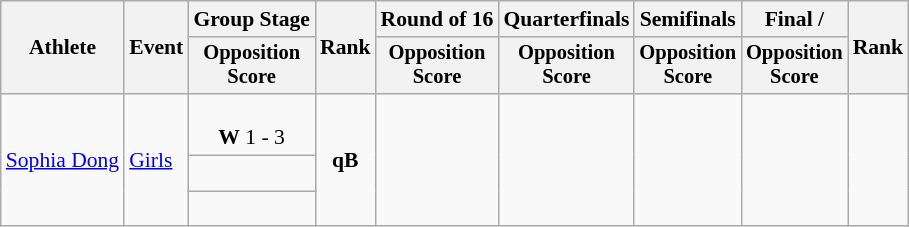<table class=wikitable style="font-size:90%">
<tr>
<th rowspan="2">Athlete</th>
<th rowspan="2">Event</th>
<th>Group Stage</th>
<th rowspan="2">Rank</th>
<th>Round of 16</th>
<th>Quarterfinals</th>
<th>Semifinals</th>
<th>Final / </th>
<th rowspan=2>Rank</th>
</tr>
<tr style="font-size:95%">
<th>Opposition<br>Score</th>
<th>Opposition<br>Score</th>
<th>Opposition<br>Score</th>
<th>Opposition<br>Score</th>
<th>Opposition<br>Score</th>
</tr>
<tr align=center>
<td align=left rowspan=3><a href='#'>Sophia Dong</a></td>
<td align=left rowspan=3><a href='#'>Girls</a></td>
<td><br><strong>W</strong> 1 - 3</td>
<td rowspan=3><strong>qB</strong></td>
<td rowspan=3></td>
<td rowspan=3></td>
<td rowspan=3></td>
<td rowspan=3></td>
<td rowspan=3></td>
</tr>
<tr align=center>
<td><br></td>
</tr>
<tr align=center>
<td><br></td>
</tr>
</table>
